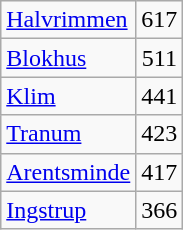<table class="wikitable" style="float:left; margin-right:1em">
<tr>
<td><a href='#'>Halvrimmen</a></td>
<td align="center">617</td>
</tr>
<tr>
<td><a href='#'>Blokhus</a></td>
<td align="center">511</td>
</tr>
<tr>
<td><a href='#'>Klim</a></td>
<td align="center">441</td>
</tr>
<tr>
<td><a href='#'>Tranum</a></td>
<td align="center">423</td>
</tr>
<tr>
<td><a href='#'>Arentsminde</a></td>
<td align="center">417</td>
</tr>
<tr>
<td><a href='#'>Ingstrup</a></td>
<td align="center">366</td>
</tr>
</table>
